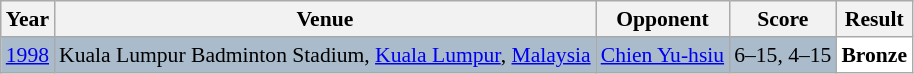<table class="sortable wikitable" style="font-size: 90%;">
<tr>
<th>Year</th>
<th>Venue</th>
<th>Opponent</th>
<th>Score</th>
<th>Result</th>
</tr>
<tr style="background:#AABBCC">
<td align="center"><a href='#'>1998</a></td>
<td align="left">Kuala Lumpur Badminton Stadium, <a href='#'>Kuala Lumpur</a>, <a href='#'>Malaysia</a></td>
<td align="left"> <a href='#'>Chien Yu-hsiu</a></td>
<td align="left">6–15, 4–15</td>
<td style="text-align:left; background:white"> <strong>Bronze</strong></td>
</tr>
</table>
